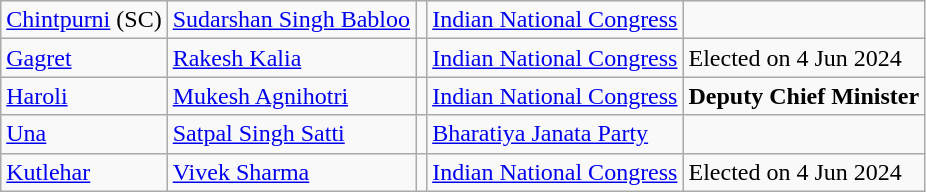<table class="wikitable sortable">
<tr>
<td><a href='#'>Chintpurni</a> (SC)</td>
<td><a href='#'>Sudarshan Singh Babloo</a></td>
<td></td>
<td><a href='#'>Indian National Congress</a></td>
<td></td>
</tr>
<tr>
<td><a href='#'>Gagret</a></td>
<td><a href='#'>Rakesh Kalia</a></td>
<td></td>
<td><a href='#'>Indian National Congress</a></td>
<td>Elected on 4 Jun 2024</td>
</tr>
<tr>
<td><a href='#'>Haroli</a></td>
<td><a href='#'>Mukesh Agnihotri</a></td>
<td></td>
<td><a href='#'>Indian National Congress</a></td>
<td><strong>Deputy Chief Minister</strong></td>
</tr>
<tr>
<td><a href='#'>Una</a></td>
<td><a href='#'>Satpal Singh Satti</a></td>
<td></td>
<td><a href='#'>Bharatiya Janata Party</a></td>
<td></td>
</tr>
<tr>
<td><a href='#'>Kutlehar</a></td>
<td><a href='#'>Vivek Sharma</a></td>
<td></td>
<td><a href='#'>Indian National Congress</a></td>
<td>Elected on 4 Jun 2024</td>
</tr>
</table>
